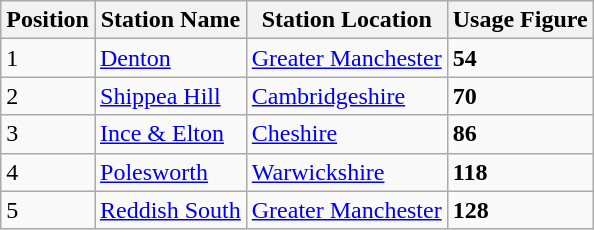<table class="wikitable mw-collapsible">
<tr>
<th>Position</th>
<th>Station Name</th>
<th>Station Location</th>
<th>Usage Figure</th>
</tr>
<tr>
<td>1</td>
<td><a href='#'>Denton</a></td>
<td><a href='#'>Greater Manchester</a></td>
<td><strong>54</strong></td>
</tr>
<tr>
<td>2</td>
<td><a href='#'>Shippea Hill</a></td>
<td><a href='#'>Cambridgeshire</a></td>
<td><strong>70</strong></td>
</tr>
<tr>
<td>3</td>
<td><a href='#'>Ince & Elton</a></td>
<td><a href='#'>Cheshire</a></td>
<td><strong>86</strong></td>
</tr>
<tr>
<td>4</td>
<td><a href='#'>Polesworth</a></td>
<td><a href='#'>Warwickshire</a></td>
<td><strong>118</strong></td>
</tr>
<tr>
<td>5</td>
<td><a href='#'>Reddish South</a></td>
<td><a href='#'>Greater Manchester</a></td>
<td><strong>128</strong></td>
</tr>
</table>
